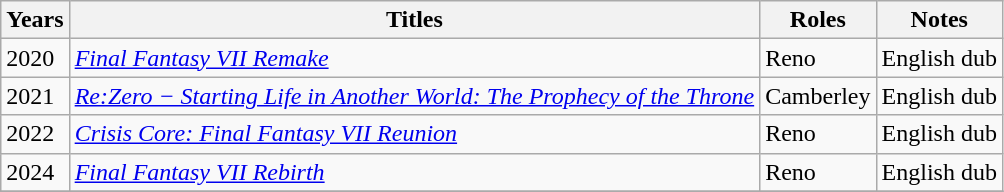<table class="wikitable">
<tr>
<th>Years</th>
<th>Titles</th>
<th>Roles</th>
<th>Notes</th>
</tr>
<tr>
<td>2020</td>
<td><em><a href='#'>Final Fantasy VII Remake</a></em></td>
<td>Reno</td>
<td>English dub</td>
</tr>
<tr>
<td>2021</td>
<td><em><a href='#'>Re:Zero − Starting Life in Another World: The Prophecy of the Throne</a></em></td>
<td>Camberley</td>
<td>English dub</td>
</tr>
<tr>
<td>2022</td>
<td><em><a href='#'>Crisis Core: Final Fantasy VII Reunion</a></em></td>
<td>Reno</td>
<td>English dub</td>
</tr>
<tr>
<td>2024</td>
<td><em><a href='#'>Final Fantasy VII Rebirth</a></em></td>
<td>Reno</td>
<td>English dub</td>
</tr>
<tr>
</tr>
</table>
